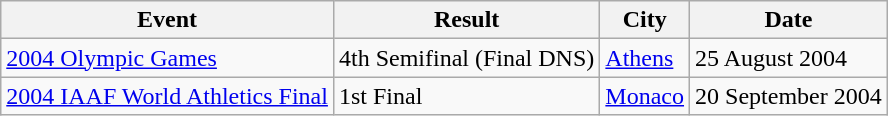<table class="wikitable">
<tr>
<th>Event</th>
<th>Result</th>
<th>City</th>
<th>Date</th>
</tr>
<tr>
<td><a href='#'>2004 Olympic Games</a></td>
<td>4th Semifinal (Final DNS)</td>
<td><a href='#'>Athens</a></td>
<td>25 August 2004</td>
</tr>
<tr>
<td><a href='#'>2004 IAAF World Athletics Final</a></td>
<td>1st Final</td>
<td><a href='#'>Monaco</a></td>
<td>20 September 2004</td>
</tr>
</table>
